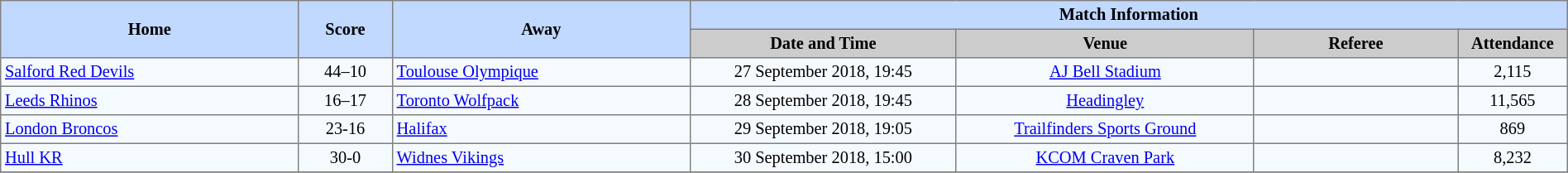<table border=1 style="border-collapse:collapse; font-size:85%; text-align:center;" cellpadding=3 cellspacing=0 width=100%>
<tr bgcolor=#C1D8FF>
<th rowspan=2 width=19%>Home</th>
<th rowspan=2 width=6%>Score</th>
<th rowspan=2 width=19%>Away</th>
<th colspan=6>Match Information</th>
</tr>
<tr bgcolor=#CCCCCC>
<th width=17%>Date and Time</th>
<th width=19%>Venue</th>
<th width=13%>Referee</th>
<th width=7%>Attendance</th>
</tr>
<tr bgcolor=#F5FAFF>
<td align=left> <a href='#'>Salford Red Devils</a></td>
<td>44–10</td>
<td align=left> <a href='#'>Toulouse Olympique</a></td>
<td>27 September 2018, 19:45</td>
<td><a href='#'>AJ Bell Stadium</a></td>
<td></td>
<td>2,115</td>
</tr>
<tr bgcolor=#F5FAFF>
<td align=left> <a href='#'>Leeds Rhinos</a></td>
<td>16–17</td>
<td align=left> <a href='#'>Toronto Wolfpack</a></td>
<td>28 September 2018, 19:45</td>
<td><a href='#'>Headingley</a></td>
<td></td>
<td>11,565</td>
</tr>
<tr bgcolor=#F5FAFF>
<td align=left> <a href='#'>London Broncos</a></td>
<td>23-16</td>
<td align=left> <a href='#'>Halifax</a></td>
<td>29 September 2018, 19:05</td>
<td><a href='#'>Trailfinders Sports Ground</a></td>
<td></td>
<td>869</td>
</tr>
<tr bgcolor=#F5FAFF>
<td align=left> <a href='#'>Hull KR</a></td>
<td>30-0</td>
<td align=left> <a href='#'>Widnes Vikings</a></td>
<td>30 September 2018, 15:00</td>
<td><a href='#'>KCOM Craven Park</a></td>
<td></td>
<td>8,232</td>
</tr>
<tr bgcolor=#F5FAFF>
</tr>
</table>
